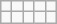<table class="wikitable">
<tr>
<td></td>
<td></td>
<td></td>
<td></td>
<td></td>
</tr>
<tr>
<td></td>
<td></td>
<td></td>
<td></td>
<td></td>
</tr>
</table>
